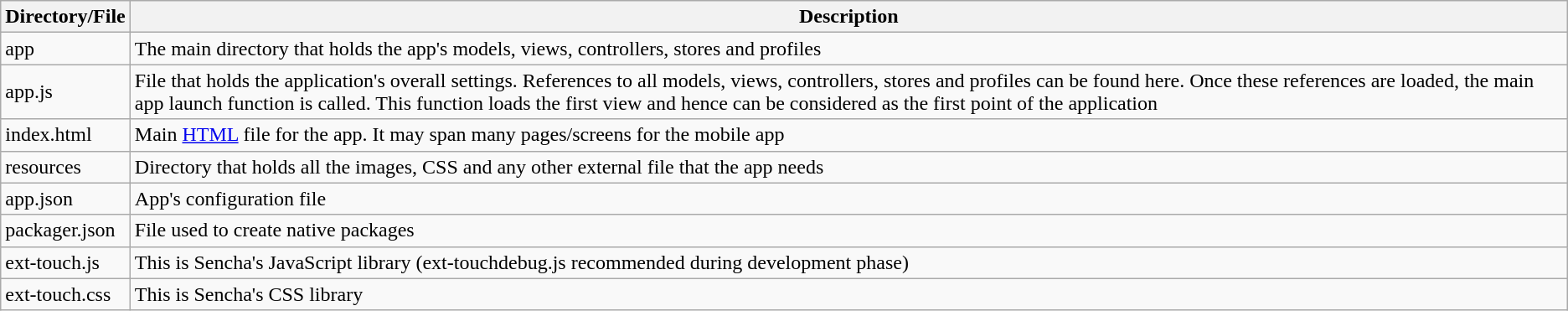<table class="wikitable">
<tr>
<th>Directory/File</th>
<th>Description</th>
</tr>
<tr>
<td>app</td>
<td>The main directory that holds the app's models, views, controllers, stores and profiles</td>
</tr>
<tr>
<td>app.js</td>
<td>File that holds the application's overall settings. References to all models, views, controllers, stores and profiles can be found here. Once these references are loaded, the main app launch function is called. This function loads the first view and hence can be considered as the first point of the application</td>
</tr>
<tr>
<td>index.html</td>
<td>Main <a href='#'>HTML</a> file for the app. It may span many pages/screens for the mobile app</td>
</tr>
<tr>
<td>resources</td>
<td>Directory that holds all the images, CSS and any other external file that the app needs</td>
</tr>
<tr>
<td>app.json</td>
<td>App's configuration file</td>
</tr>
<tr>
<td>packager.json</td>
<td>File used to create native packages</td>
</tr>
<tr>
<td>ext-touch.js</td>
<td>This is Sencha's JavaScript library (ext-touchdebug.js recommended during development phase)</td>
</tr>
<tr>
<td>ext-touch.css</td>
<td>This is Sencha's CSS library</td>
</tr>
</table>
